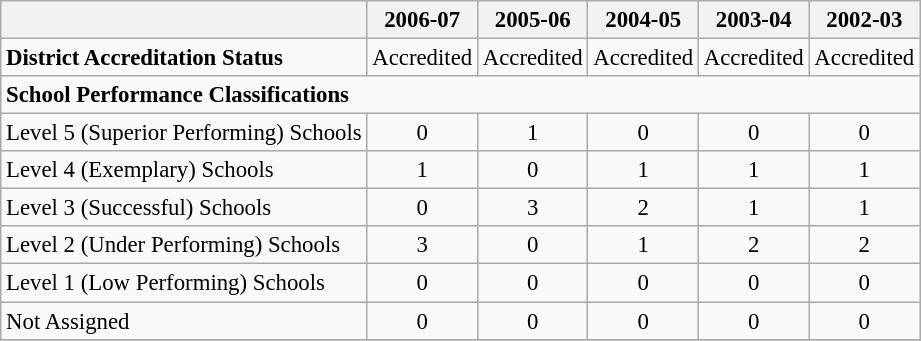<table class="wikitable" style="font-size: 95%;">
<tr>
<th></th>
<th>2006-07</th>
<th>2005-06</th>
<th>2004-05</th>
<th>2003-04</th>
<th>2002-03</th>
</tr>
<tr>
<td align="left"><strong>District Accreditation Status</strong></td>
<td align="center">Accredited</td>
<td align="center">Accredited</td>
<td align="center">Accredited</td>
<td align="center">Accredited</td>
<td align="center">Accredited</td>
</tr>
<tr>
<td align="left" colspan="6"><strong>School Performance Classifications</strong></td>
</tr>
<tr>
<td align="left">Level 5 (Superior Performing) Schools</td>
<td align="center">0</td>
<td align="center">1</td>
<td align="center">0</td>
<td align="center">0</td>
<td align="center">0</td>
</tr>
<tr>
<td align="left">Level 4 (Exemplary) Schools</td>
<td align="center">1</td>
<td align="center">0</td>
<td align="center">1</td>
<td align="center">1</td>
<td align="center">1</td>
</tr>
<tr>
<td align="left">Level 3 (Successful) Schools</td>
<td align="center">0</td>
<td align="center">3</td>
<td align="center">2</td>
<td align="center">1</td>
<td align="center">1</td>
</tr>
<tr>
<td align="left">Level 2 (Under Performing) Schools</td>
<td align="center">3</td>
<td align="center">0</td>
<td align="center">1</td>
<td align="center">2</td>
<td align="center">2</td>
</tr>
<tr>
<td align="left">Level 1 (Low Performing) Schools</td>
<td align="center">0</td>
<td align="center">0</td>
<td align="center">0</td>
<td align="center">0</td>
<td align="center">0</td>
</tr>
<tr>
<td align="left">Not Assigned</td>
<td align="center">0</td>
<td align="center">0</td>
<td align="center">0</td>
<td align="center">0</td>
<td align="center">0</td>
</tr>
<tr>
</tr>
</table>
